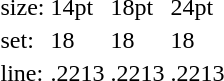<table style="margin-left:40px;">
<tr>
<td>size:</td>
<td>14pt</td>
<td>18pt</td>
<td>24pt</td>
</tr>
<tr>
<td>set:</td>
<td>18</td>
<td>18</td>
<td>18</td>
</tr>
<tr>
<td>line:</td>
<td>.2213</td>
<td>.2213</td>
<td>.2213</td>
</tr>
</table>
